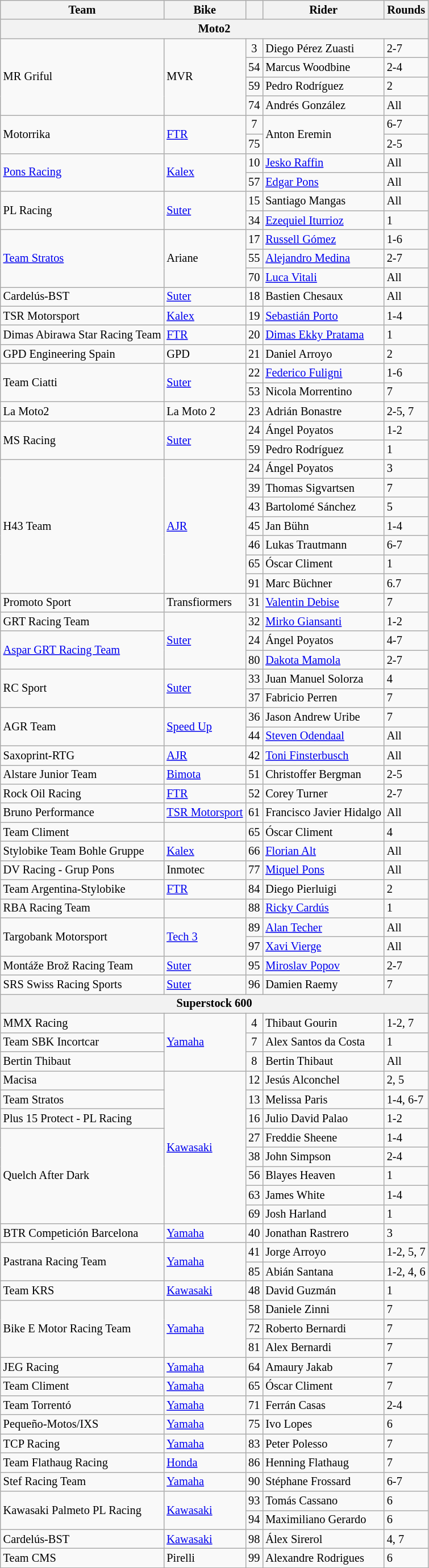<table class="wikitable" style="font-size: 85%">
<tr>
<th>Team</th>
<th>Bike</th>
<th></th>
<th>Rider</th>
<th>Rounds</th>
</tr>
<tr>
<th colspan=5>Moto2</th>
</tr>
<tr>
<td rowspan=4> MR Griful</td>
<td rowspan=4>MVR</td>
<td style=text-align:center;">3</td>
<td> Diego Pérez Zuasti</td>
<td>2-7</td>
</tr>
<tr>
<td style=text-align:center;">54</td>
<td> Marcus Woodbine</td>
<td>2-4</td>
</tr>
<tr>
<td style=text-align:center;">59</td>
<td> Pedro Rodríguez</td>
<td>2</td>
</tr>
<tr>
<td style=text-align:center;">74</td>
<td> Andrés González</td>
<td>All</td>
</tr>
<tr>
<td rowspan=2> Motorrika</td>
<td rowspan=2><a href='#'>FTR</a></td>
<td style=text-align:center;">7</td>
<td rowspan=2> Anton Eremin</td>
<td>6-7</td>
</tr>
<tr>
<td style=text-align:center;">75</td>
<td>2-5</td>
</tr>
<tr>
<td rowspan=2> <a href='#'>Pons Racing</a></td>
<td rowspan=2><a href='#'>Kalex</a></td>
<td style=text-align:center;">10</td>
<td> <a href='#'>Jesko Raffin</a></td>
<td>All</td>
</tr>
<tr>
<td style=text-align:center;">57</td>
<td> <a href='#'>Edgar Pons</a></td>
<td>All</td>
</tr>
<tr>
<td rowspan=2> PL Racing</td>
<td rowspan=2><a href='#'>Suter</a></td>
<td style=text-align:center;">15</td>
<td> Santiago Mangas</td>
<td>All</td>
</tr>
<tr>
<td style=text-align:center;">34</td>
<td> <a href='#'>Ezequiel Iturrioz</a></td>
<td>1</td>
</tr>
<tr>
<td rowspan=3> <a href='#'>Team Stratos</a></td>
<td rowspan=3>Ariane</td>
<td style=text-align:center;">17</td>
<td> <a href='#'>Russell Gómez</a></td>
<td>1-6</td>
</tr>
<tr>
<td style=text-align:center;">55</td>
<td> <a href='#'>Alejandro Medina</a></td>
<td>2-7</td>
</tr>
<tr>
<td style=text-align:center;">70</td>
<td> <a href='#'>Luca Vitali</a></td>
<td>All</td>
</tr>
<tr>
<td> Cardelús-BST</td>
<td><a href='#'>Suter</a></td>
<td style=text-align:center;">18</td>
<td> Bastien Chesaux</td>
<td>All</td>
</tr>
<tr>
<td> TSR Motorsport</td>
<td><a href='#'>Kalex</a></td>
<td style=text-align:center;">19</td>
<td> <a href='#'>Sebastián Porto</a></td>
<td>1-4</td>
</tr>
<tr>
<td> Dimas Abirawa Star Racing Team</td>
<td><a href='#'>FTR</a></td>
<td style=text-align:center;">20</td>
<td> <a href='#'>Dimas Ekky Pratama</a></td>
<td>1</td>
</tr>
<tr>
<td> GPD Engineering Spain</td>
<td>GPD</td>
<td style=text-align:center;">21</td>
<td> Daniel Arroyo</td>
<td>2</td>
</tr>
<tr>
<td rowspan=2> Team Ciatti</td>
<td rowspan=2><a href='#'>Suter</a></td>
<td style=text-align:center;">22</td>
<td> <a href='#'>Federico Fuligni</a></td>
<td>1-6</td>
</tr>
<tr>
<td style=text-align:center;">53</td>
<td> Nicola Morrentino</td>
<td>7</td>
</tr>
<tr>
<td> La Moto2</td>
<td>La Moto 2</td>
<td style=text-align:center;">23</td>
<td> Adrián Bonastre</td>
<td>2-5, 7</td>
</tr>
<tr>
<td rowspan=2> MS Racing</td>
<td rowspan=2><a href='#'>Suter</a></td>
<td style=text-align:center;">24</td>
<td> Ángel Poyatos</td>
<td>1-2</td>
</tr>
<tr>
<td style=text-align:center;">59</td>
<td> Pedro Rodríguez</td>
<td>1</td>
</tr>
<tr>
<td rowspan=7> H43 Team</td>
<td rowspan=7><a href='#'>AJR</a></td>
<td style=text-align:center;">24</td>
<td> Ángel Poyatos</td>
<td>3</td>
</tr>
<tr>
<td style=text-align:center;">39</td>
<td> Thomas Sigvartsen</td>
<td>7</td>
</tr>
<tr>
<td style=text-align:center;">43</td>
<td> Bartolomé Sánchez</td>
<td>5</td>
</tr>
<tr>
<td style=text-align:center;">45</td>
<td> Jan Bühn</td>
<td>1-4</td>
</tr>
<tr>
<td style=text-align:center;">46</td>
<td> Lukas Trautmann</td>
<td>6-7</td>
</tr>
<tr>
<td style=text-align:center;">65</td>
<td> Óscar Climent</td>
<td>1</td>
</tr>
<tr>
<td style=text-align:center;">91</td>
<td> Marc Büchner</td>
<td>6.7</td>
</tr>
<tr>
<td> Promoto Sport</td>
<td>Transfiormers</td>
<td style=text-align:center;">31</td>
<td> <a href='#'>Valentin Debise</a></td>
<td>7</td>
</tr>
<tr>
<td> GRT Racing Team</td>
<td rowspan=3><a href='#'>Suter</a></td>
<td style=text-align:center;">32</td>
<td> <a href='#'>Mirko Giansanti</a></td>
<td>1-2</td>
</tr>
<tr>
<td rowspan=2> <a href='#'>Aspar GRT Racing Team</a></td>
<td style=text-align:center;">24</td>
<td> Ángel Poyatos</td>
<td>4-7</td>
</tr>
<tr>
<td style=text-align:center;">80</td>
<td> <a href='#'>Dakota Mamola</a></td>
<td>2-7</td>
</tr>
<tr>
<td rowspan=2> RC Sport</td>
<td rowspan=2><a href='#'>Suter</a></td>
<td style=text-align:center;">33</td>
<td> Juan Manuel Solorza</td>
<td>4</td>
</tr>
<tr>
<td style=text-align:center;">37</td>
<td> Fabricio Perren</td>
<td>7</td>
</tr>
<tr>
<td rowspan=2> AGR Team</td>
<td rowspan=2><a href='#'>Speed Up</a></td>
<td style=text-align:center;">36</td>
<td> Jason Andrew Uribe</td>
<td>7</td>
</tr>
<tr>
<td style=text-align:center;">44</td>
<td> <a href='#'>Steven Odendaal</a></td>
<td>All</td>
</tr>
<tr>
<td> Saxoprint-RTG</td>
<td><a href='#'>AJR</a></td>
<td style=text-align:center;">42</td>
<td> <a href='#'>Toni Finsterbusch</a></td>
<td>All</td>
</tr>
<tr>
<td> Alstare Junior Team</td>
<td><a href='#'>Bimota</a></td>
<td style=text-align:center;">51</td>
<td> Christoffer Bergman</td>
<td>2-5</td>
</tr>
<tr>
<td> Rock Oil Racing</td>
<td><a href='#'>FTR</a></td>
<td style=text-align:center;">52</td>
<td> Corey Turner</td>
<td>2-7</td>
</tr>
<tr>
<td> Bruno Performance</td>
<td><a href='#'>TSR Motorsport</a></td>
<td style=text-align:center;">61</td>
<td> Francisco Javier Hidalgo</td>
<td>All</td>
</tr>
<tr>
<td> Team Climent</td>
<td></td>
<td style=text-align:center;">65</td>
<td> Óscar Climent</td>
<td>4</td>
</tr>
<tr>
<td> Stylobike Team Bohle Gruppe</td>
<td><a href='#'>Kalex</a></td>
<td style=text-align:center;">66</td>
<td> <a href='#'>Florian Alt</a></td>
<td>All</td>
</tr>
<tr>
<td> DV Racing - Grup Pons</td>
<td>Inmotec</td>
<td style=text-align:center;">77</td>
<td> <a href='#'>Miquel Pons</a></td>
<td>All</td>
</tr>
<tr>
<td> Team Argentina-Stylobike</td>
<td><a href='#'>FTR</a></td>
<td style=text-align:center;">84</td>
<td> Diego Pierluigi</td>
<td>2</td>
</tr>
<tr>
<td> RBA Racing Team</td>
<td></td>
<td style=text-align:center;">88</td>
<td> <a href='#'>Ricky Cardús</a></td>
<td>1</td>
</tr>
<tr>
<td rowspan=2> Targobank Motorsport</td>
<td rowspan=2><a href='#'>Tech 3</a></td>
<td style=text-align:center;">89</td>
<td> <a href='#'>Alan Techer</a></td>
<td>All</td>
</tr>
<tr>
<td style=text-align:center;">97</td>
<td> <a href='#'>Xavi Vierge</a></td>
<td>All</td>
</tr>
<tr>
<td> Montáže Brož Racing Team</td>
<td><a href='#'>Suter</a></td>
<td style=text-align:center;">95</td>
<td> <a href='#'>Miroslav Popov</a></td>
<td>2-7</td>
</tr>
<tr>
<td> SRS Swiss Racing Sports</td>
<td><a href='#'>Suter</a></td>
<td style=text-align:center;">96</td>
<td> Damien Raemy</td>
<td>7</td>
</tr>
<tr>
<th colspan=5>Superstock 600</th>
</tr>
<tr>
<td> MMX Racing</td>
<td rowspan=3><a href='#'>Yamaha</a></td>
<td style=text-align:center;">4</td>
<td> Thibaut Gourin</td>
<td>1-2, 7</td>
</tr>
<tr>
<td> Team SBK Incortcar</td>
<td style=text-align:center;">7</td>
<td> Alex Santos da Costa</td>
<td>1</td>
</tr>
<tr>
<td> Bertin Thibaut</td>
<td style=text-align:center;">8</td>
<td> Bertin Thibaut</td>
<td>All</td>
</tr>
<tr>
<td> Macisa</td>
<td rowspan=8><a href='#'>Kawasaki</a></td>
<td style=text-align:center;">12</td>
<td> Jesús Alconchel</td>
<td>2, 5</td>
</tr>
<tr>
<td> Team Stratos</td>
<td style=text-align:center;">13</td>
<td> Melissa Paris</td>
<td>1-4, 6-7</td>
</tr>
<tr>
<td> Plus 15 Protect - PL Racing</td>
<td style=text-align:center;">16</td>
<td> Julio David Palao</td>
<td>1-2</td>
</tr>
<tr>
<td rowspan=5> Quelch After Dark</td>
<td style=text-align:center;">27</td>
<td> Freddie Sheene</td>
<td>1-4</td>
</tr>
<tr>
<td style=text-align:center;">38</td>
<td> John Simpson</td>
<td>2-4</td>
</tr>
<tr>
<td style=text-align:center;">56</td>
<td> Blayes Heaven</td>
<td>1</td>
</tr>
<tr>
<td style=text-align:center;">63</td>
<td> James White</td>
<td>1-4</td>
</tr>
<tr>
<td style=text-align:center;">69</td>
<td> Josh Harland</td>
<td>1</td>
</tr>
<tr>
<td> BTR Competición Barcelona</td>
<td><a href='#'>Yamaha</a></td>
<td style=text-align:center;">40</td>
<td> Jonathan Rastrero</td>
<td>3</td>
</tr>
<tr>
<td rowspan=2> Pastrana Racing Team</td>
<td rowspan=2><a href='#'>Yamaha</a></td>
<td style=text-align:center;">41</td>
<td> Jorge Arroyo</td>
<td>1-2, 5, 7</td>
</tr>
<tr>
<td style=text-align:center;">85</td>
<td> Abián Santana</td>
<td>1-2, 4, 6</td>
</tr>
<tr>
<td> Team KRS</td>
<td><a href='#'>Kawasaki</a></td>
<td style=text-align:center;">48</td>
<td> David Guzmán</td>
<td>1</td>
</tr>
<tr>
<td rowspan=3> Bike E Motor Racing Team</td>
<td rowspan=3><a href='#'>Yamaha</a></td>
<td style=text-align:center;">58</td>
<td> Daniele Zinni</td>
<td>7</td>
</tr>
<tr>
<td style=text-align:center;">72</td>
<td> Roberto Bernardi</td>
<td>7</td>
</tr>
<tr>
<td style=text-align:center;">81</td>
<td> Alex Bernardi</td>
<td>7</td>
</tr>
<tr>
<td> JEG Racing</td>
<td><a href='#'>Yamaha</a></td>
<td style=text-align:center;">64</td>
<td> Amaury Jakab</td>
<td>7</td>
</tr>
<tr>
<td> Team Climent</td>
<td><a href='#'>Yamaha</a></td>
<td style=text-align:center;">65</td>
<td> Óscar Climent</td>
<td>7</td>
</tr>
<tr>
<td> Team Torrentó</td>
<td><a href='#'>Yamaha</a></td>
<td style=text-align:center;">71</td>
<td> Ferrán Casas</td>
<td>2-4</td>
</tr>
<tr>
<td> Pequeño-Motos/IXS</td>
<td><a href='#'>Yamaha</a></td>
<td style=text-align:center;">75</td>
<td> Ivo Lopes</td>
<td>6</td>
</tr>
<tr>
<td> TCP Racing</td>
<td><a href='#'>Yamaha</a></td>
<td style=text-align:center;">83</td>
<td> Peter Polesso</td>
<td>7</td>
</tr>
<tr>
<td> Team Flathaug Racing</td>
<td><a href='#'>Honda</a></td>
<td style=text-align:center;">86</td>
<td> Henning Flathaug</td>
<td>7</td>
</tr>
<tr>
<td> Stef Racing Team</td>
<td><a href='#'>Yamaha</a></td>
<td style=text-align:center;">90</td>
<td> Stéphane Frossard</td>
<td>6-7</td>
</tr>
<tr>
<td rowspan=2> Kawasaki Palmeto PL Racing</td>
<td rowspan=2><a href='#'>Kawasaki</a></td>
<td style=text-align:center;">93</td>
<td> Tomás Cassano</td>
<td>6</td>
</tr>
<tr>
<td style=text-align:center;">94</td>
<td> Maximiliano Gerardo</td>
<td>6</td>
</tr>
<tr>
<td> Cardelús-BST</td>
<td><a href='#'>Kawasaki</a></td>
<td style=text-align:center;">98</td>
<td> Álex Sirerol</td>
<td>4, 7</td>
</tr>
<tr>
<td> Team CMS</td>
<td>Pirelli</td>
<td style=text-align:center;">99</td>
<td> Alexandre Rodrigues</td>
<td>6</td>
</tr>
<tr>
</tr>
</table>
